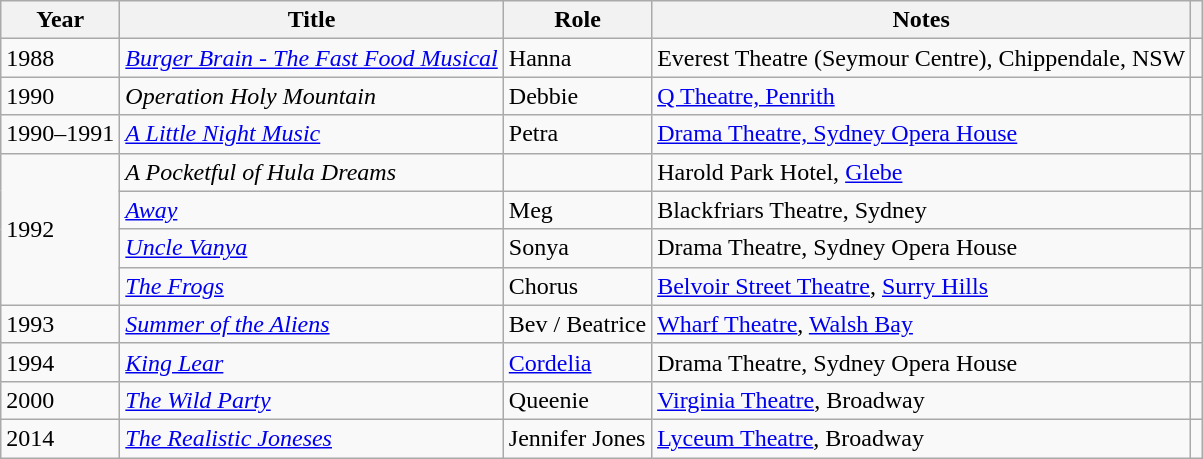<table class="wikitable plainrowheaders sortable">
<tr>
<th scope="col">Year</th>
<th scope="col">Title</th>
<th scope="col">Role</th>
<th scope="col" class="unsortable">Notes</th>
<th scope="col" class="unsortable"></th>
</tr>
<tr>
<td>1988</td>
<td scope="row"><em><a href='#'>Burger Brain - The Fast Food Musical</a></em></td>
<td>Hanna</td>
<td>Everest Theatre (Seymour Centre), Chippendale, NSW</td>
<td align="center"></td>
</tr>
<tr>
<td>1990</td>
<td scope="row"><em>Operation Holy Mountain</em></td>
<td>Debbie</td>
<td><a href='#'>Q Theatre, Penrith</a></td>
<td align="center"></td>
</tr>
<tr>
<td>1990–1991</td>
<td scope="row"><em><a href='#'>A Little Night Music</a></em></td>
<td>Petra</td>
<td><a href='#'>Drama Theatre, Sydney Opera House</a></td>
<td align="center"></td>
</tr>
<tr>
<td rowspan="4">1992</td>
<td scope="row"><em>A Pocketful of Hula Dreams</em></td>
<td></td>
<td>Harold Park Hotel, <a href='#'>Glebe</a></td>
<td align="center"></td>
</tr>
<tr>
<td scope="row"><em><a href='#'>Away</a></em></td>
<td>Meg</td>
<td>Blackfriars Theatre, Sydney</td>
<td align="center"></td>
</tr>
<tr>
<td scope="row"><em><a href='#'>Uncle Vanya</a></em></td>
<td>Sonya</td>
<td>Drama Theatre, Sydney Opera House</td>
<td align="center"></td>
</tr>
<tr>
<td scope="row"><em><a href='#'>The Frogs</a></em></td>
<td>Chorus</td>
<td><a href='#'>Belvoir Street Theatre</a>, <a href='#'>Surry Hills</a></td>
<td align="center"></td>
</tr>
<tr>
<td>1993</td>
<td scope="row"><em><a href='#'>Summer of the Aliens</a></em></td>
<td>Bev / Beatrice</td>
<td><a href='#'>Wharf Theatre</a>, <a href='#'>Walsh Bay</a></td>
<td align="center"></td>
</tr>
<tr>
<td>1994</td>
<td scope="row"><em><a href='#'>King Lear</a></em></td>
<td><a href='#'>Cordelia</a></td>
<td>Drama Theatre, Sydney Opera House</td>
<td align="center"></td>
</tr>
<tr>
<td>2000</td>
<td scope="row"><em><a href='#'>The Wild Party</a></em></td>
<td>Queenie</td>
<td><a href='#'>Virginia Theatre</a>, Broadway</td>
<td align="center"></td>
</tr>
<tr>
<td>2014</td>
<td scope="row"><em><a href='#'>The Realistic Joneses</a></em></td>
<td>Jennifer Jones</td>
<td><a href='#'>Lyceum Theatre</a>, Broadway</td>
<td align="center"></td>
</tr>
</table>
